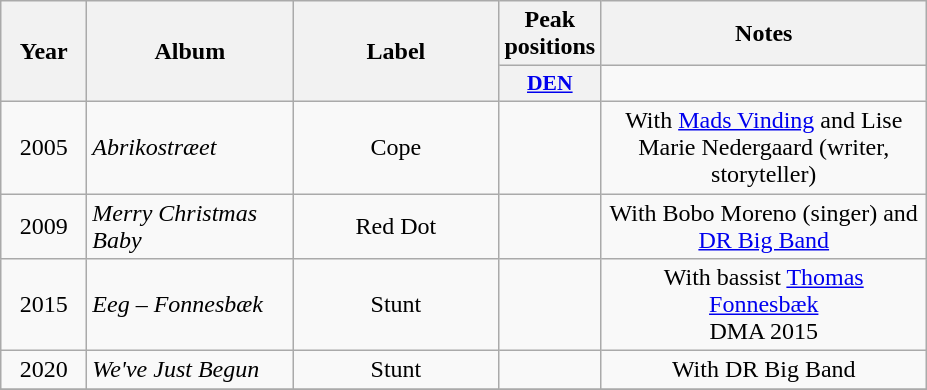<table class="wikitable">
<tr>
<th align="center" rowspan="2" width="50">Year</th>
<th align="center" rowspan="2" width="130">Album</th>
<th align="center" rowspan="2" width="130">Label</th>
<th align="center" colspan="1" width="20">Peak positions</th>
<th align="center" colspan="1" width="210">Notes</th>
</tr>
<tr>
<th scope="col" style="width:3em;font-size:90%;"><a href='#'>DEN</a><br></th>
</tr>
<tr>
<td style="text-align:center;">2005</td>
<td><em>Abrikostræet</em></td>
<td style="text-align:center;">Cope</td>
<td style="text-align:center;"></td>
<td style="text-align:center;">With <a href='#'>Mads Vinding</a> and Lise Marie Nedergaard (writer, storyteller)</td>
</tr>
<tr>
<td style="text-align:center;">2009</td>
<td><em>Merry Christmas Baby</em></td>
<td style="text-align:center;">Red Dot</td>
<td style="text-align:center;"></td>
<td style="text-align:center;">With Bobo Moreno (singer) and <a href='#'>DR Big Band</a></td>
</tr>
<tr>
<td style="text-align:center;">2015</td>
<td><em>Eeg – Fonnesbæk</em></td>
<td style="text-align:center;">Stunt</td>
<td style="text-align:center;"></td>
<td style="text-align:center;">With bassist <a href='#'>Thomas Fonnesbæk</a><br>DMA 2015</td>
</tr>
<tr>
<td style="text-align:center;">2020</td>
<td><em>We've Just Begun</em></td>
<td style="text-align:center;">Stunt</td>
<td style="text-align:center;"></td>
<td style="text-align:center;">With DR Big Band</td>
</tr>
<tr>
</tr>
</table>
